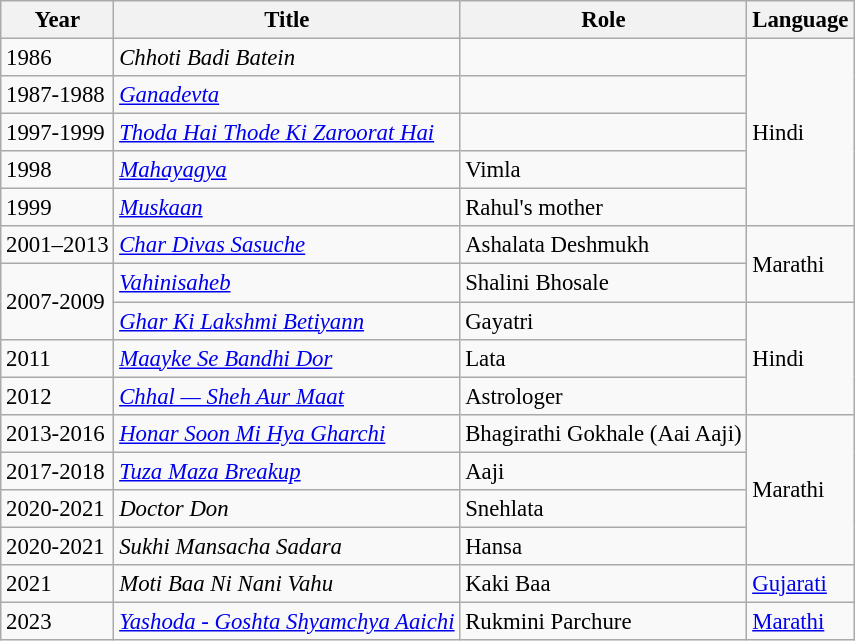<table class="wikitable sortable" style="font-size: 95%;">
<tr>
<th>Year</th>
<th>Title</th>
<th>Role</th>
<th>Language</th>
</tr>
<tr>
<td>1986</td>
<td><em>Chhoti Badi Batein</em></td>
<td></td>
<td rowspan="5">Hindi</td>
</tr>
<tr>
<td>1987-1988</td>
<td><em><a href='#'>Ganadevta</a></em></td>
<td></td>
</tr>
<tr>
<td>1997-1999</td>
<td><em><a href='#'>Thoda Hai Thode Ki Zaroorat Hai</a></em></td>
<td></td>
</tr>
<tr>
<td>1998</td>
<td><em><a href='#'>Mahayagya</a></em></td>
<td>Vimla</td>
</tr>
<tr>
<td>1999</td>
<td><em><a href='#'>Muskaan</a></em></td>
<td>Rahul's mother</td>
</tr>
<tr>
<td>2001–2013</td>
<td><em><a href='#'>Char Divas Sasuche</a></em></td>
<td>Ashalata Deshmukh</td>
<td rowspan="2">Marathi</td>
</tr>
<tr>
<td rowspan="2">2007-2009</td>
<td><em><a href='#'>Vahinisaheb</a></em></td>
<td>Shalini Bhosale</td>
</tr>
<tr>
<td><em><a href='#'>Ghar Ki Lakshmi Betiyann</a></em></td>
<td>Gayatri</td>
<td rowspan="3">Hindi</td>
</tr>
<tr>
<td>2011</td>
<td><em><a href='#'>Maayke Se Bandhi Dor</a></em></td>
<td>Lata</td>
</tr>
<tr>
<td>2012</td>
<td><em><a href='#'>Chhal — Sheh Aur Maat</a></em></td>
<td>Astrologer</td>
</tr>
<tr>
<td>2013-2016</td>
<td><em><a href='#'>Honar Soon Mi Hya Gharchi</a></em></td>
<td>Bhagirathi Gokhale (Aai Aaji)</td>
<td rowspan="4">Marathi</td>
</tr>
<tr>
<td>2017-2018</td>
<td><em><a href='#'>Tuza Maza Breakup</a></em></td>
<td>Aaji</td>
</tr>
<tr>
<td>2020-2021</td>
<td><em>Doctor Don</em></td>
<td>Snehlata</td>
</tr>
<tr>
<td>2020-2021</td>
<td><em>Sukhi Mansacha Sadara</em></td>
<td>Hansa</td>
</tr>
<tr>
<td>2021</td>
<td><em>Moti Baa Ni Nani Vahu</em></td>
<td>Kaki Baa</td>
<td><a href='#'>Gujarati</a></td>
</tr>
<tr>
<td>2023</td>
<td><em><a href='#'>Yashoda - Goshta Shyamchya Aaichi</a></em></td>
<td>Rukmini Parchure</td>
<td><a href='#'>Marathi</a></td>
</tr>
</table>
